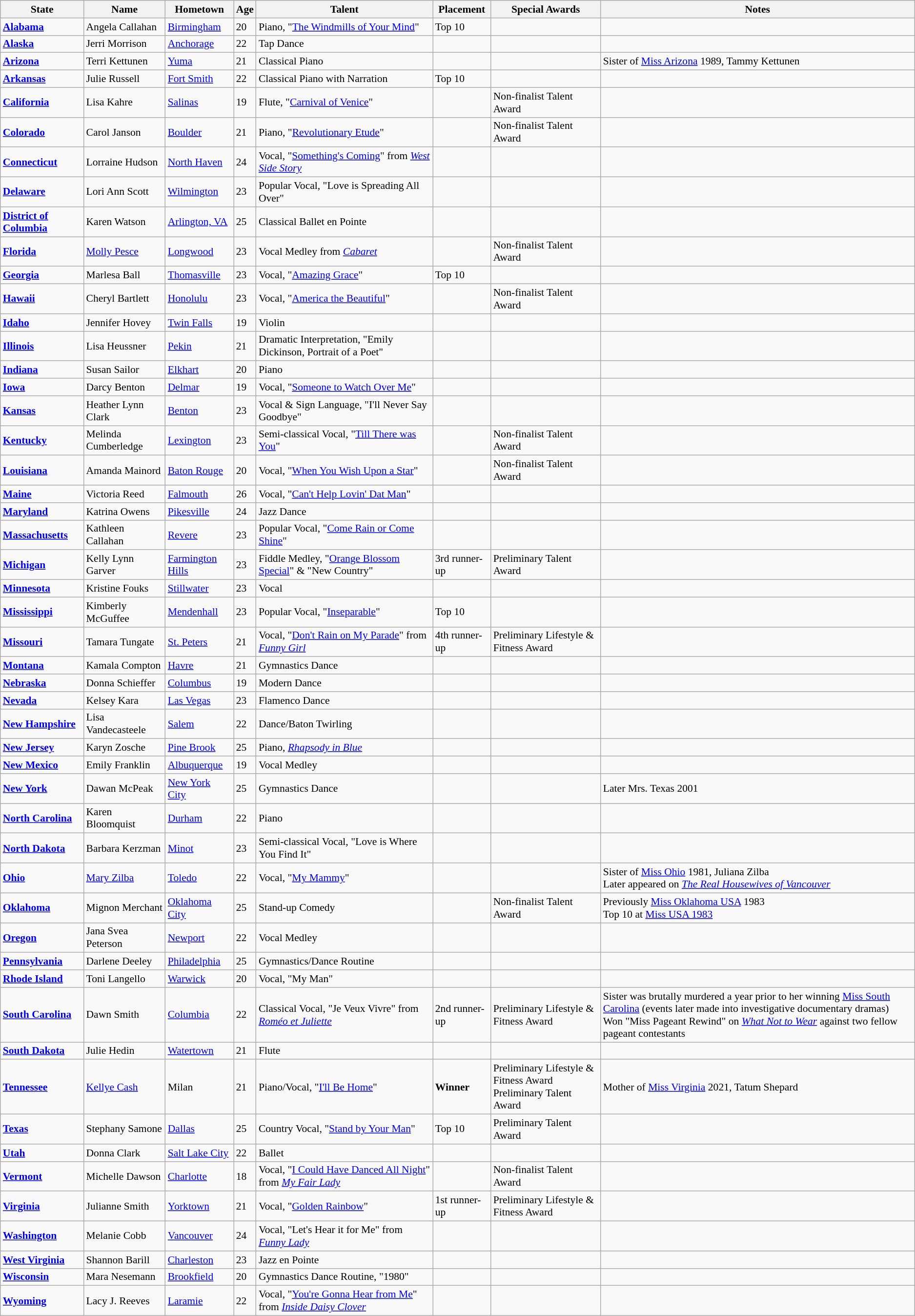<table class="wikitable"  style="font-size:90%;">
<tr>
<th>State</th>
<th>Name</th>
<th>Hometown</th>
<th>Age</th>
<th>Talent</th>
<th>Placement</th>
<th>Special Awards</th>
<th>Notes</th>
</tr>
<tr>
<td> <strong><a href='#'>Alabama</a></strong></td>
<td>Angela Callahan</td>
<td><a href='#'>Birmingham</a></td>
<td>20</td>
<td>Piano, "<a href='#'>The Windmills of Your Mind</a>"</td>
<td>Top 10</td>
<td></td>
<td></td>
</tr>
<tr>
<td> <strong><a href='#'>Alaska</a></strong></td>
<td>Jerri Morrison</td>
<td><a href='#'>Anchorage</a></td>
<td>22</td>
<td>Tap Dance</td>
<td></td>
<td></td>
<td></td>
</tr>
<tr>
<td> <strong><a href='#'>Arizona</a></strong></td>
<td>Terri Kettunen</td>
<td><a href='#'>Yuma</a></td>
<td>21</td>
<td>Classical Piano</td>
<td></td>
<td></td>
<td>Sister of <a href='#'>Miss Arizona</a> 1989, Tammy Kettunen</td>
</tr>
<tr>
<td> <strong><a href='#'>Arkansas</a></strong></td>
<td>Julie Russell</td>
<td><a href='#'>Fort Smith</a></td>
<td>22</td>
<td>Classical Piano with Narration</td>
<td>Top 10</td>
<td></td>
<td></td>
</tr>
<tr>
<td> <strong><a href='#'>California</a></strong></td>
<td>Lisa Kahre</td>
<td><a href='#'>Salinas</a></td>
<td>19</td>
<td>Flute, "<a href='#'>Carnival of Venice</a>"</td>
<td></td>
<td>Non-finalist Talent Award</td>
<td></td>
</tr>
<tr>
<td> <strong><a href='#'>Colorado</a></strong></td>
<td>Carol Janson</td>
<td><a href='#'>Boulder</a></td>
<td>21</td>
<td>Piano, "<a href='#'>Revolutionary Etude</a>"</td>
<td></td>
<td>Non-finalist Talent Award</td>
<td></td>
</tr>
<tr>
<td> <strong><a href='#'>Connecticut</a></strong></td>
<td>Lorraine Hudson</td>
<td><a href='#'>North Haven</a></td>
<td>24</td>
<td>Vocal, "<a href='#'>Something's Coming</a>" from <em><a href='#'>West Side Story</a></em></td>
<td></td>
<td></td>
<td></td>
</tr>
<tr>
<td> <strong><a href='#'>Delaware</a></strong></td>
<td>Lori Ann Scott</td>
<td><a href='#'>Wilmington</a></td>
<td>23</td>
<td>Popular Vocal, "Love is Spreading All Over"</td>
<td></td>
<td></td>
<td></td>
</tr>
<tr>
<td> <strong><a href='#'>District of Columbia</a></strong></td>
<td>Karen Watson</td>
<td><a href='#'>Arlington, VA</a></td>
<td>25</td>
<td>Classical Ballet en Pointe</td>
<td></td>
<td></td>
<td></td>
</tr>
<tr>
<td> <strong><a href='#'>Florida</a></strong></td>
<td><a href='#'>Molly Pesce</a></td>
<td><a href='#'>Longwood</a></td>
<td>23</td>
<td>Vocal Medley from <em><a href='#'>Cabaret</a></em></td>
<td></td>
<td>Non-finalist Talent Award</td>
<td></td>
</tr>
<tr>
<td> <strong><a href='#'>Georgia</a></strong></td>
<td>Marlesa Ball</td>
<td><a href='#'>Thomasville</a></td>
<td>23</td>
<td>Vocal, "<a href='#'>Amazing Grace</a>"</td>
<td>Top 10</td>
<td></td>
<td></td>
</tr>
<tr>
<td> <strong><a href='#'>Hawaii</a></strong></td>
<td>Cheryl Bartlett</td>
<td><a href='#'>Honolulu</a></td>
<td>23</td>
<td>Vocal, "<a href='#'>America the Beautiful</a>"</td>
<td></td>
<td>Non-finalist Talent Award</td>
<td></td>
</tr>
<tr>
<td> <strong><a href='#'>Idaho</a></strong></td>
<td>Jennifer Hovey</td>
<td><a href='#'>Twin Falls</a></td>
<td>19</td>
<td>Violin</td>
<td></td>
<td></td>
<td></td>
</tr>
<tr>
<td> <strong><a href='#'>Illinois</a></strong></td>
<td>Lisa Heussner</td>
<td><a href='#'>Pekin</a></td>
<td>21</td>
<td>Dramatic Interpretation, "Emily Dickinson, Portrait of a Poet"</td>
<td></td>
<td></td>
<td></td>
</tr>
<tr>
<td> <strong><a href='#'>Indiana</a></strong></td>
<td>Susan Sailor</td>
<td><a href='#'>Elkhart</a></td>
<td>20</td>
<td>Piano</td>
<td></td>
<td></td>
<td></td>
</tr>
<tr>
<td> <strong><a href='#'>Iowa</a></strong></td>
<td>Darcy Benton</td>
<td><a href='#'>Delmar</a></td>
<td>19</td>
<td>Vocal, "<a href='#'>Someone to Watch Over Me</a>"</td>
<td></td>
<td></td>
<td></td>
</tr>
<tr>
<td> <strong><a href='#'>Kansas</a></strong></td>
<td>Heather Lynn Clark</td>
<td><a href='#'>Benton</a></td>
<td>23</td>
<td>Vocal & Sign Language, "I'll Never Say Goodbye"</td>
<td></td>
<td></td>
<td></td>
</tr>
<tr>
<td> <strong><a href='#'>Kentucky</a></strong></td>
<td>Melinda Cumberledge</td>
<td><a href='#'>Lexington</a></td>
<td>23</td>
<td>Semi-classical Vocal, "<a href='#'>Till There was You</a>"</td>
<td></td>
<td>Non-finalist Talent Award</td>
<td></td>
</tr>
<tr>
<td> <strong><a href='#'>Louisiana</a></strong></td>
<td>Amanda Mainord</td>
<td><a href='#'>Baton Rouge</a></td>
<td>20</td>
<td>Vocal, "<a href='#'>When You Wish Upon a Star</a>"</td>
<td></td>
<td>Non-finalist Talent Award</td>
<td></td>
</tr>
<tr>
<td> <strong><a href='#'>Maine</a></strong></td>
<td>Victoria Reed</td>
<td><a href='#'>Falmouth</a></td>
<td>26</td>
<td>Vocal, "<a href='#'>Can't Help Lovin' Dat Man</a>"</td>
<td></td>
<td></td>
<td></td>
</tr>
<tr>
<td> <strong><a href='#'>Maryland</a></strong></td>
<td>Katrina Owens</td>
<td><a href='#'>Pikesville</a></td>
<td>24</td>
<td>Jazz Dance</td>
<td></td>
<td></td>
<td></td>
</tr>
<tr>
<td> <strong><a href='#'>Massachusetts</a></strong></td>
<td>Kathleen Callahan</td>
<td><a href='#'>Revere</a></td>
<td>23</td>
<td>Popular Vocal, "<a href='#'>Come Rain or Come Shine</a>"</td>
<td></td>
<td></td>
<td></td>
</tr>
<tr>
<td> <strong><a href='#'>Michigan</a></strong></td>
<td>Kelly Lynn Garver</td>
<td><a href='#'>Farmington Hills</a></td>
<td>23</td>
<td>Fiddle Medley, "<a href='#'>Orange Blossom Special</a>" & "New Country"</td>
<td>3rd runner-up</td>
<td>Preliminary Talent Award</td>
<td></td>
</tr>
<tr>
<td> <strong><a href='#'>Minnesota</a></strong></td>
<td>Kristine Fouks</td>
<td><a href='#'>Stillwater</a></td>
<td>23</td>
<td>Vocal</td>
<td></td>
<td></td>
<td></td>
</tr>
<tr>
<td> <strong><a href='#'>Mississippi</a></strong></td>
<td>Kimberly McGuffee</td>
<td><a href='#'>Mendenhall</a></td>
<td>23</td>
<td>Popular Vocal, "<a href='#'>Inseparable</a>"</td>
<td>Top 10</td>
<td></td>
<td></td>
</tr>
<tr>
<td> <strong><a href='#'>Missouri</a></strong></td>
<td>Tamara Tungate</td>
<td><a href='#'>St. Peters</a></td>
<td>21</td>
<td>Vocal, "<a href='#'>Don't Rain on My Parade</a>" from <em><a href='#'>Funny Girl</a></em></td>
<td>4th runner-up</td>
<td>Preliminary Lifestyle & Fitness Award</td>
<td></td>
</tr>
<tr>
<td> <strong><a href='#'>Montana</a></strong></td>
<td>Kamala Compton</td>
<td><a href='#'>Havre</a></td>
<td>21</td>
<td>Gymnastics Dance</td>
<td></td>
<td></td>
<td></td>
</tr>
<tr>
<td> <strong><a href='#'>Nebraska</a></strong></td>
<td>Donna Schieffer</td>
<td><a href='#'>Columbus</a></td>
<td>19</td>
<td>Modern Dance</td>
<td></td>
<td></td>
<td></td>
</tr>
<tr>
<td> <strong><a href='#'>Nevada</a></strong></td>
<td>Kelsey Kara</td>
<td><a href='#'>Las Vegas</a></td>
<td>23</td>
<td>Flamenco Dance</td>
<td></td>
<td></td>
<td></td>
</tr>
<tr>
<td> <strong><a href='#'>New Hampshire</a></strong></td>
<td>Lisa Vandecasteele</td>
<td><a href='#'>Salem</a></td>
<td>22</td>
<td>Dance/Baton Twirling</td>
<td></td>
<td></td>
<td></td>
</tr>
<tr>
<td> <strong><a href='#'>New Jersey</a></strong></td>
<td>Karyn Zosche</td>
<td><a href='#'>Pine Brook</a></td>
<td>25</td>
<td>Piano, <em><a href='#'>Rhapsody in Blue</a></em></td>
<td></td>
<td></td>
<td></td>
</tr>
<tr>
<td> <strong><a href='#'>New Mexico</a></strong></td>
<td>Emily Franklin</td>
<td><a href='#'>Albuquerque</a></td>
<td>19</td>
<td>Vocal Medley</td>
<td></td>
<td></td>
<td></td>
</tr>
<tr>
<td> <strong><a href='#'>New York</a></strong></td>
<td>Dawan McPeak</td>
<td><a href='#'>New York City</a></td>
<td>25</td>
<td>Gymnastics Dance</td>
<td></td>
<td></td>
<td>Later Mrs. Texas 2001</td>
</tr>
<tr>
<td> <strong><a href='#'>North Carolina</a></strong></td>
<td>Karen Bloomquist</td>
<td><a href='#'>Durham</a></td>
<td>22</td>
<td>Piano</td>
<td></td>
<td></td>
<td></td>
</tr>
<tr>
<td> <strong><a href='#'>North Dakota</a></strong></td>
<td>Barbara Kerzman</td>
<td><a href='#'>Minot</a></td>
<td>23</td>
<td>Semi-classical Vocal, "Love is Where You Find It"</td>
<td></td>
<td></td>
<td></td>
</tr>
<tr>
<td> <strong><a href='#'>Ohio</a></strong></td>
<td><a href='#'>Mary Zilba</a></td>
<td><a href='#'>Toledo</a></td>
<td>22</td>
<td>Vocal, "<a href='#'>My Mammy</a>"</td>
<td></td>
<td></td>
<td>Sister of <a href='#'>Miss Ohio</a> 1981, Juliana Zilba<br>Later appeared on <em><a href='#'>The Real Housewives of Vancouver</a></em></td>
</tr>
<tr>
<td> <strong><a href='#'>Oklahoma</a></strong></td>
<td>Mignon Merchant</td>
<td><a href='#'>Oklahoma City</a></td>
<td>25</td>
<td>Stand-up Comedy</td>
<td></td>
<td>Non-finalist Talent Award</td>
<td>Previously <a href='#'>Miss Oklahoma USA</a> 1983<br>Top 10 at <a href='#'>Miss USA 1983</a></td>
</tr>
<tr>
<td> <strong><a href='#'>Oregon</a></strong></td>
<td>Jana Svea Peterson</td>
<td><a href='#'>Newport</a></td>
<td>22</td>
<td>Vocal Medley</td>
<td></td>
<td></td>
<td></td>
</tr>
<tr>
<td> <strong><a href='#'>Pennsylvania</a></strong></td>
<td>Darlene Deeley</td>
<td><a href='#'>Philadelphia</a></td>
<td>25</td>
<td>Gymnastics/Dance Routine</td>
<td></td>
<td></td>
<td></td>
</tr>
<tr>
<td> <strong><a href='#'>Rhode Island</a></strong></td>
<td>Toni Langello</td>
<td><a href='#'>Warwick</a></td>
<td>20</td>
<td>Vocal, "My Man"</td>
<td></td>
<td></td>
<td></td>
</tr>
<tr>
<td> <strong><a href='#'>South Carolina</a></strong></td>
<td>Dawn Smith</td>
<td><a href='#'>Columbia</a></td>
<td>22</td>
<td>Classical Vocal, "Je Veux Vivre" from <em><a href='#'>Roméo et Juliette</a></em></td>
<td>2nd runner-up</td>
<td>Preliminary Lifestyle & Fitness Award</td>
<td>Sister was brutally murdered a year prior to her winning <a href='#'>Miss South Carolina</a> (events later made into investigative documentary dramas)<br>Won "Miss Pageant Rewind" on <em><a href='#'>What Not to Wear</a></em> against two fellow pageant contestants</td>
</tr>
<tr>
<td> <strong><a href='#'>South Dakota</a></strong></td>
<td>Julie Hedin</td>
<td><a href='#'>Watertown</a></td>
<td>21</td>
<td>Flute</td>
<td></td>
<td></td>
<td></td>
</tr>
<tr>
<td> <strong><a href='#'>Tennessee</a></strong></td>
<td><a href='#'>Kellye Cash</a></td>
<td>Milan</td>
<td>21</td>
<td>Piano/Vocal, "<a href='#'>I'll Be Home</a>"</td>
<td><strong>Winner</strong></td>
<td>Preliminary Lifestyle & Fitness Award<br>Preliminary Talent Award</td>
<td>Mother of <a href='#'>Miss Virginia</a> 2021, Tatum Shepard</td>
</tr>
<tr>
<td> <strong><a href='#'>Texas</a></strong></td>
<td>Stephany Samone</td>
<td><a href='#'>Dallas</a></td>
<td>25</td>
<td>Country Vocal, "<a href='#'>Stand by Your Man</a>"</td>
<td>Top 10</td>
<td>Preliminary Talent Award</td>
<td></td>
</tr>
<tr>
<td> <strong><a href='#'>Utah</a></strong></td>
<td>Donna Clark</td>
<td><a href='#'>Salt Lake City</a></td>
<td>22</td>
<td>Ballet</td>
<td></td>
<td></td>
<td></td>
</tr>
<tr>
<td> <strong><a href='#'>Vermont</a></strong></td>
<td>Michelle Dawson</td>
<td><a href='#'>Charlotte</a></td>
<td>18</td>
<td>Vocal, "<a href='#'>I Could Have Danced All Night</a>" from <em><a href='#'>My Fair Lady</a></em></td>
<td></td>
<td>Non-finalist Talent Award</td>
<td></td>
</tr>
<tr>
<td> <strong><a href='#'>Virginia</a></strong></td>
<td>Julianne Smith</td>
<td><a href='#'>Yorktown</a></td>
<td>21</td>
<td>Vocal, "<a href='#'>Golden Rainbow</a>"</td>
<td>1st runner-up</td>
<td>Preliminary Lifestyle & Fitness Award</td>
<td></td>
</tr>
<tr>
<td> <strong><a href='#'>Washington</a></strong></td>
<td>Melanie Cobb</td>
<td><a href='#'>Vancouver</a></td>
<td>24</td>
<td>Vocal, "Let's Hear it for Me" from <em><a href='#'>Funny Lady</a></em></td>
<td></td>
<td></td>
<td></td>
</tr>
<tr>
<td> <strong><a href='#'>West Virginia</a></strong></td>
<td>Shannon Barill</td>
<td><a href='#'>Charleston</a></td>
<td>23</td>
<td>Jazz en Pointe</td>
<td></td>
<td></td>
<td></td>
</tr>
<tr>
<td> <strong><a href='#'>Wisconsin</a></strong></td>
<td>Mara Nesemann</td>
<td><a href='#'>Brookfield</a></td>
<td>20</td>
<td>Gymnastics Dance Routine, "1980"</td>
<td></td>
<td></td>
<td></td>
</tr>
<tr>
<td> <strong><a href='#'>Wyoming</a></strong></td>
<td>Lacy J. Reeves</td>
<td><a href='#'>Laramie</a></td>
<td>22</td>
<td>Vocal, "<a href='#'>You're Gonna Hear from Me</a>" from <em><a href='#'>Inside Daisy Clover</a></em></td>
<td></td>
<td></td>
<td></td>
</tr>
</table>
